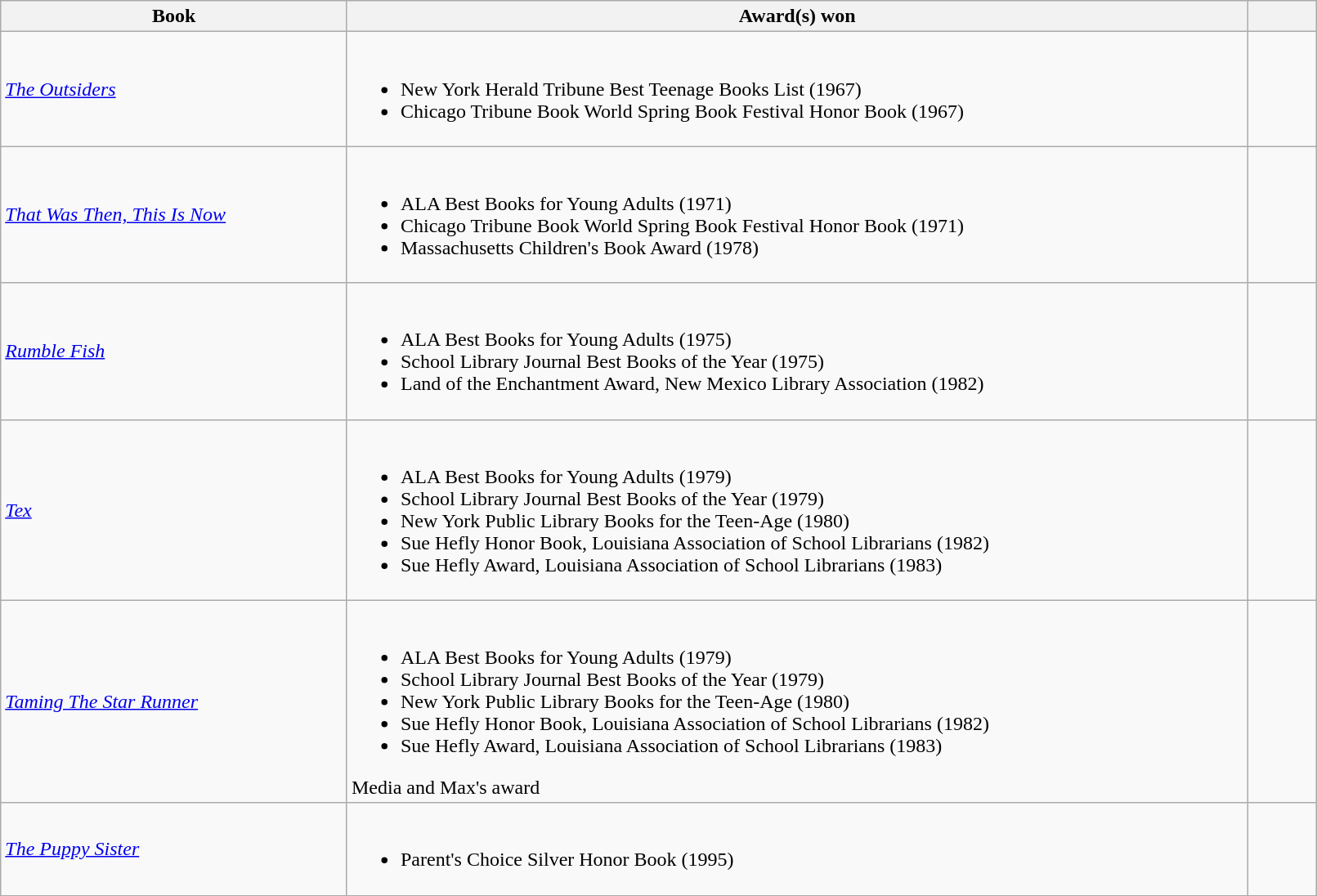<table class="wikitable sortable" border="1" style="width: 85%">
<tr>
<th width=25%>Book</th>
<th class="unsortable" width=65%>Award(s) won</th>
<th class="unsortable" width=5%></th>
</tr>
<tr>
<td><em><a href='#'>The Outsiders</a></em></td>
<td><br><ul><li>New York Herald Tribune Best Teenage Books List (1967)</li><li>Chicago Tribune Book World Spring Book Festival Honor Book (1967)</li></ul></td>
<td></td>
</tr>
<tr>
<td><em><a href='#'>That Was Then, This Is Now</a></em></td>
<td><br><ul><li>ALA Best Books for Young Adults (1971)</li><li>Chicago Tribune Book World Spring Book Festival Honor Book (1971)</li><li>Massachusetts Children's Book Award (1978)</li></ul></td>
<td></td>
</tr>
<tr>
<td><em><a href='#'>Rumble Fish</a></em></td>
<td><br><ul><li>ALA Best Books for Young Adults (1975)</li><li>School Library Journal Best Books of the Year (1975)</li><li>Land of the Enchantment Award, New Mexico Library Association (1982)</li></ul></td>
<td></td>
</tr>
<tr>
<td><em><a href='#'>Tex</a></em></td>
<td><br><ul><li>ALA Best Books for Young Adults (1979)</li><li>School Library Journal Best Books of the Year (1979)</li><li>New York Public Library Books for the Teen-Age (1980)</li><li>Sue Hefly Honor Book, Louisiana Association of School Librarians (1982)</li><li>Sue Hefly Award, Louisiana Association of School Librarians (1983)</li></ul></td>
<td></td>
</tr>
<tr>
<td><em><a href='#'>Taming The Star Runner</a></em></td>
<td><br><ul><li>ALA Best Books for Young Adults (1979)</li><li>School Library Journal Best Books of the Year (1979)</li><li>New York Public Library Books for the Teen-Age (1980)</li><li>Sue Hefly Honor Book, Louisiana Association of School Librarians (1982)</li><li>Sue Hefly Award, Louisiana Association of School Librarians (1983)</li></ul>Media and Max's award</td>
<td></td>
</tr>
<tr>
<td><em><a href='#'>The Puppy Sister</a></em></td>
<td><br><ul><li>Parent's Choice Silver Honor Book (1995)</li></ul></td>
<td></td>
</tr>
</table>
